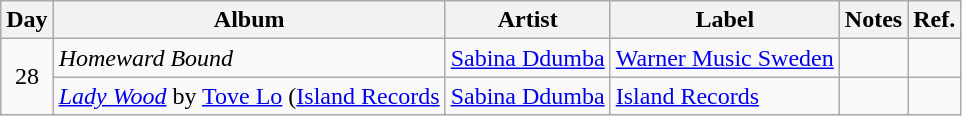<table class="wikitable">
<tr>
<th>Day</th>
<th>Album</th>
<th>Artist</th>
<th>Label</th>
<th>Notes</th>
<th>Ref.</th>
</tr>
<tr>
<td rowspan="2" style="text-align:center;">28</td>
<td><em>Homeward Bound</em></td>
<td><a href='#'>Sabina Ddumba</a></td>
<td><a href='#'>Warner Music Sweden</a></td>
<td></td>
<td style="text-align:center;"></td>
</tr>
<tr>
<td><em><a href='#'>Lady Wood</a></em> by <a href='#'>Tove Lo</a> (<a href='#'>Island Records</a></td>
<td><a href='#'>Sabina Ddumba</a></td>
<td><a href='#'>Island Records</a></td>
<td></td>
<td style="text-align:center;"></td>
</tr>
</table>
